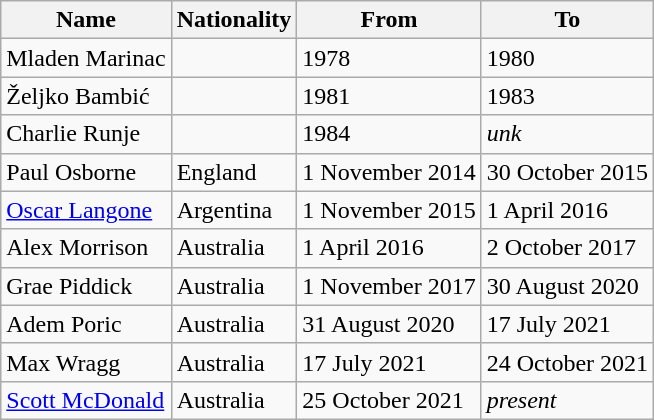<table class="wikitable">
<tr>
<th>Name</th>
<th>Nationality</th>
<th>From</th>
<th>To</th>
</tr>
<tr>
<td>Mladen Marinac</td>
<td></td>
<td>1978</td>
<td>1980</td>
</tr>
<tr>
<td>Željko Bambić</td>
<td></td>
<td>1981</td>
<td>1983</td>
</tr>
<tr>
<td>Charlie Runje</td>
<td></td>
<td>1984</td>
<td><em>unk</em></td>
</tr>
<tr>
<td>Paul Osborne</td>
<td> England</td>
<td>1 November 2014</td>
<td>30 October 2015</td>
</tr>
<tr>
<td><a href='#'>Oscar Langone</a></td>
<td> Argentina</td>
<td>1 November 2015</td>
<td>1 April 2016</td>
</tr>
<tr>
<td>Alex Morrison</td>
<td> Australia</td>
<td>1 April 2016</td>
<td>2 October 2017</td>
</tr>
<tr>
<td>Grae Piddick</td>
<td> Australia</td>
<td>1 November 2017</td>
<td>30 August 2020</td>
</tr>
<tr>
<td>Adem Poric</td>
<td> Australia</td>
<td>31 August 2020</td>
<td>17 July 2021</td>
</tr>
<tr>
<td>Max Wragg</td>
<td> Australia</td>
<td>17 July 2021</td>
<td>24 October 2021</td>
</tr>
<tr>
<td><a href='#'>Scott McDonald</a></td>
<td> Australia</td>
<td>25 October 2021</td>
<td><em>present</em></td>
</tr>
</table>
